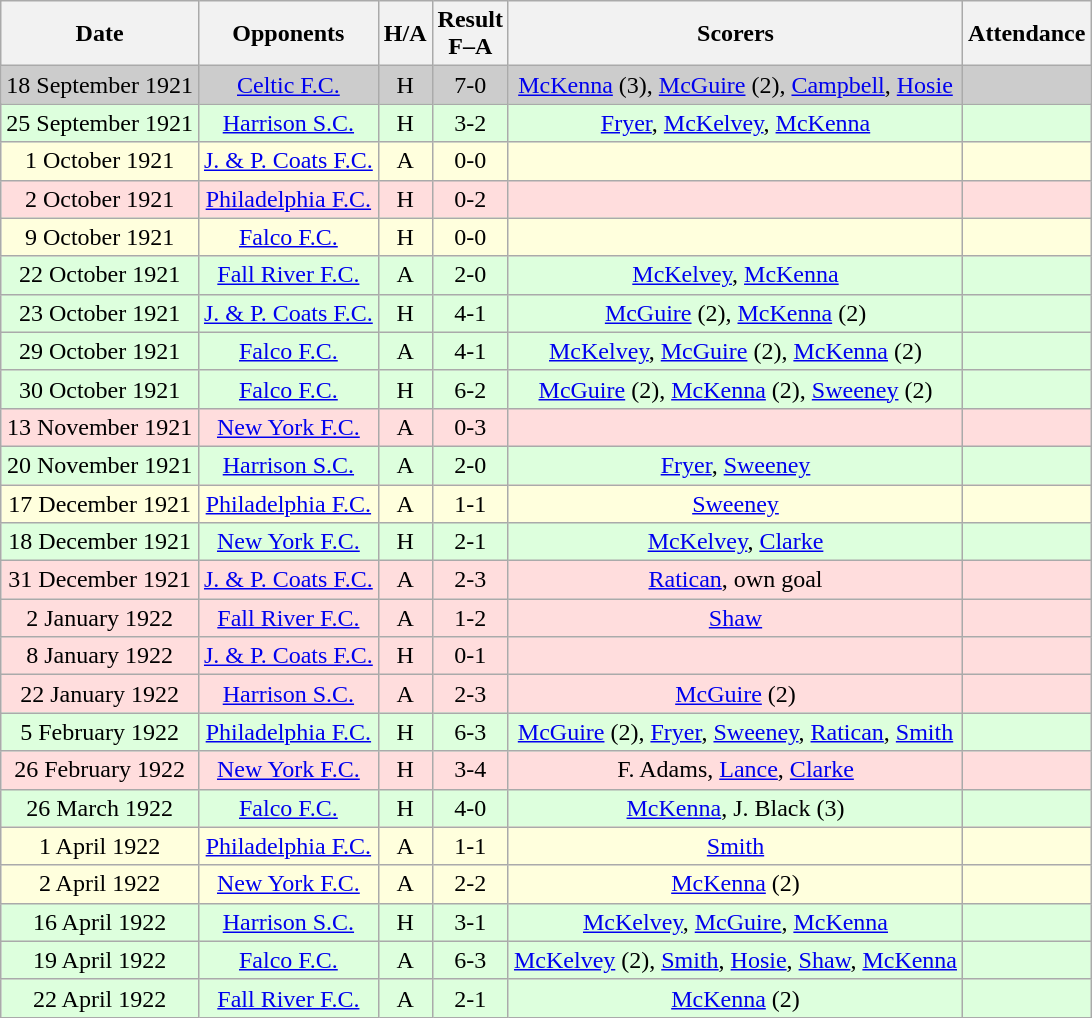<table class="wikitable" style="text-align:center">
<tr>
<th>Date</th>
<th>Opponents</th>
<th>H/A</th>
<th>Result<br>F–A</th>
<th>Scorers</th>
<th>Attendance</th>
</tr>
<tr bgcolor="#cccccc">
<td>18 September 1921</td>
<td><a href='#'>Celtic F.C.</a></td>
<td>H</td>
<td>7-0</td>
<td><a href='#'>McKenna</a> (3), <a href='#'>McGuire</a> (2), <a href='#'>Campbell</a>, <a href='#'>Hosie</a></td>
<td></td>
</tr>
<tr bgcolor="#ddffdd">
<td>25 September 1921</td>
<td><a href='#'>Harrison S.C.</a></td>
<td>H</td>
<td>3-2</td>
<td><a href='#'>Fryer</a>, <a href='#'>McKelvey</a>, <a href='#'>McKenna</a></td>
<td></td>
</tr>
<tr bgcolor="#ffffdd">
<td>1 October 1921</td>
<td><a href='#'>J. & P. Coats F.C.</a></td>
<td>A</td>
<td>0-0</td>
<td></td>
<td></td>
</tr>
<tr bgcolor="#ffdddd">
<td>2 October 1921</td>
<td><a href='#'>Philadelphia F.C.</a></td>
<td>H</td>
<td>0-2</td>
<td></td>
<td></td>
</tr>
<tr bgcolor="#ffffdd">
<td>9 October 1921</td>
<td><a href='#'>Falco F.C.</a></td>
<td>H</td>
<td>0-0</td>
<td></td>
<td></td>
</tr>
<tr bgcolor="#ddffdd">
<td>22 October 1921</td>
<td><a href='#'>Fall River F.C.</a></td>
<td>A</td>
<td>2-0</td>
<td><a href='#'>McKelvey</a>, <a href='#'>McKenna</a></td>
<td></td>
</tr>
<tr bgcolor="#ddffdd">
<td>23 October 1921</td>
<td><a href='#'>J. & P. Coats F.C.</a></td>
<td>H</td>
<td>4-1</td>
<td><a href='#'>McGuire</a> (2), <a href='#'>McKenna</a> (2)</td>
<td></td>
</tr>
<tr bgcolor="#ddffdd">
<td>29 October 1921</td>
<td><a href='#'>Falco F.C.</a></td>
<td>A</td>
<td>4-1</td>
<td><a href='#'>McKelvey</a>, <a href='#'>McGuire</a> (2), <a href='#'>McKenna</a> (2)</td>
<td></td>
</tr>
<tr bgcolor="#ddffdd">
<td>30 October 1921</td>
<td><a href='#'>Falco F.C.</a></td>
<td>H</td>
<td>6-2</td>
<td><a href='#'>McGuire</a> (2), <a href='#'>McKenna</a> (2), <a href='#'>Sweeney</a> (2)</td>
<td></td>
</tr>
<tr bgcolor="#ffdddd">
<td>13 November 1921</td>
<td><a href='#'>New York F.C.</a></td>
<td>A</td>
<td>0-3</td>
<td></td>
<td></td>
</tr>
<tr bgcolor="#ddffdd">
<td>20 November 1921</td>
<td><a href='#'>Harrison S.C.</a></td>
<td>A</td>
<td>2-0</td>
<td><a href='#'>Fryer</a>, <a href='#'>Sweeney</a></td>
<td></td>
</tr>
<tr bgcolor="#ffffdd">
<td>17 December 1921</td>
<td><a href='#'>Philadelphia F.C.</a></td>
<td>A</td>
<td>1-1</td>
<td><a href='#'>Sweeney</a></td>
<td></td>
</tr>
<tr bgcolor="#ddffdd">
<td>18 December 1921</td>
<td><a href='#'>New York F.C.</a></td>
<td>H</td>
<td>2-1</td>
<td><a href='#'>McKelvey</a>, <a href='#'>Clarke</a></td>
<td></td>
</tr>
<tr bgcolor="#ffdddd">
<td>31 December 1921</td>
<td><a href='#'>J. & P. Coats F.C.</a></td>
<td>A</td>
<td>2-3</td>
<td><a href='#'>Ratican</a>, own goal</td>
<td></td>
</tr>
<tr bgcolor="#ffdddd">
<td>2 January 1922</td>
<td><a href='#'>Fall River F.C.</a></td>
<td>A</td>
<td>1-2</td>
<td><a href='#'>Shaw</a></td>
<td></td>
</tr>
<tr bgcolor="#ffdddd">
<td>8 January 1922</td>
<td><a href='#'>J. & P. Coats F.C.</a></td>
<td>H</td>
<td>0-1</td>
<td></td>
<td></td>
</tr>
<tr bgcolor="#ffdddd">
<td>22 January 1922</td>
<td><a href='#'>Harrison S.C.</a></td>
<td>A</td>
<td>2-3</td>
<td><a href='#'>McGuire</a> (2)</td>
<td></td>
</tr>
<tr bgcolor="#ddffdd">
<td>5 February 1922</td>
<td><a href='#'>Philadelphia F.C.</a></td>
<td>H</td>
<td>6-3</td>
<td><a href='#'>McGuire</a> (2), <a href='#'>Fryer</a>, <a href='#'>Sweeney</a>, <a href='#'>Ratican</a>, <a href='#'>Smith</a></td>
<td></td>
</tr>
<tr bgcolor="#ffdddd">
<td>26 February 1922</td>
<td><a href='#'>New York F.C.</a></td>
<td>H</td>
<td>3-4</td>
<td>F. Adams, <a href='#'>Lance</a>, <a href='#'>Clarke</a></td>
<td></td>
</tr>
<tr bgcolor="#ddffdd">
<td>26 March 1922</td>
<td><a href='#'>Falco F.C.</a></td>
<td>H</td>
<td>4-0</td>
<td><a href='#'>McKenna</a>, J. Black (3)</td>
<td></td>
</tr>
<tr bgcolor="#ffffdd">
<td>1 April 1922</td>
<td><a href='#'>Philadelphia F.C.</a></td>
<td>A</td>
<td>1-1</td>
<td><a href='#'>Smith</a></td>
<td></td>
</tr>
<tr bgcolor="#ffffdd">
<td>2 April 1922</td>
<td><a href='#'>New York F.C.</a></td>
<td>A</td>
<td>2-2</td>
<td><a href='#'>McKenna</a> (2)</td>
<td></td>
</tr>
<tr bgcolor="#ddffdd">
<td>16 April 1922</td>
<td><a href='#'>Harrison S.C.</a></td>
<td>H</td>
<td>3-1</td>
<td><a href='#'>McKelvey</a>, <a href='#'>McGuire</a>, <a href='#'>McKenna</a></td>
<td></td>
</tr>
<tr bgcolor="#ddffdd">
<td>19 April 1922</td>
<td><a href='#'>Falco F.C.</a></td>
<td>A</td>
<td>6-3</td>
<td><a href='#'>McKelvey</a> (2), <a href='#'>Smith</a>, <a href='#'>Hosie</a>, <a href='#'>Shaw</a>, <a href='#'>McKenna</a></td>
<td></td>
</tr>
<tr bgcolor="#ddffdd">
<td>22 April 1922</td>
<td><a href='#'>Fall River F.C.</a></td>
<td>A</td>
<td>2-1</td>
<td><a href='#'>McKenna</a> (2)</td>
<td></td>
</tr>
</table>
